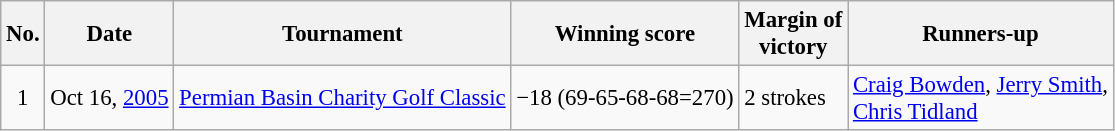<table class="wikitable" style="font-size:95%;">
<tr>
<th>No.</th>
<th>Date</th>
<th>Tournament</th>
<th>Winning score</th>
<th>Margin of<br>victory</th>
<th>Runners-up</th>
</tr>
<tr>
<td align=center>1</td>
<td align=right>Oct 16, <a href='#'>2005</a></td>
<td><a href='#'>Permian Basin Charity Golf Classic</a></td>
<td>−18 (69-65-68-68=270)</td>
<td>2 strokes</td>
<td> <a href='#'>Craig Bowden</a>,  <a href='#'>Jerry Smith</a>,<br> <a href='#'>Chris Tidland</a></td>
</tr>
</table>
